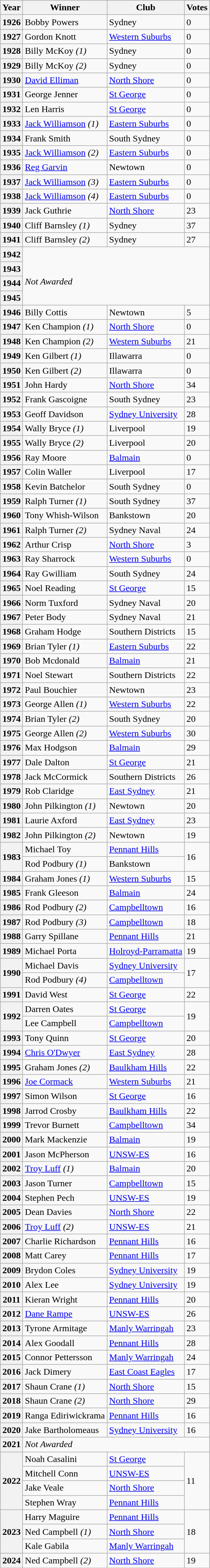<table class="wikitable sortable">
<tr>
<th>Year</th>
<th>Winner</th>
<th>Club</th>
<th>Votes</th>
</tr>
<tr>
<th>1926</th>
<td>Bobby Powers</td>
<td>Sydney</td>
<td>0</td>
</tr>
<tr>
<th>1927</th>
<td>Gordon Knott</td>
<td><a href='#'>Western Suburbs</a></td>
<td>0</td>
</tr>
<tr>
<th>1928</th>
<td>Billy McKoy <em>(1)</em></td>
<td>Sydney</td>
<td>0</td>
</tr>
<tr>
<th>1929</th>
<td>Billy McKoy <em>(2)</em></td>
<td>Sydney</td>
<td>0</td>
</tr>
<tr>
<th>1930</th>
<td><a href='#'>David Elliman</a></td>
<td><a href='#'>North Shore</a></td>
<td>0</td>
</tr>
<tr>
<th>1931</th>
<td>George Jenner</td>
<td><a href='#'>St George</a></td>
<td>0</td>
</tr>
<tr>
<th>1932</th>
<td>Len Harris</td>
<td><a href='#'>St George</a></td>
<td>0</td>
</tr>
<tr>
<th>1933</th>
<td><a href='#'>Jack Williamson</a> <em>(1)</em></td>
<td><a href='#'>Eastern Suburbs</a></td>
<td>0</td>
</tr>
<tr>
<th>1934</th>
<td>Frank Smith</td>
<td>South Sydney</td>
<td>0</td>
</tr>
<tr>
<th>1935</th>
<td><a href='#'>Jack Williamson</a> <em>(2)</em></td>
<td><a href='#'>Eastern Suburbs</a></td>
<td>0</td>
</tr>
<tr>
<th>1936</th>
<td><a href='#'>Reg Garvin</a></td>
<td>Newtown</td>
<td>0</td>
</tr>
<tr>
<th>1937</th>
<td><a href='#'>Jack Williamson</a> <em>(3)</em></td>
<td><a href='#'>Eastern Suburbs</a></td>
<td>0</td>
</tr>
<tr>
<th>1938</th>
<td><a href='#'>Jack Williamson</a> <em>(4)</em></td>
<td><a href='#'>Eastern Suburbs</a></td>
<td>0</td>
</tr>
<tr>
<th>1939</th>
<td>Jack Guthrie</td>
<td><a href='#'>North Shore</a></td>
<td>23</td>
</tr>
<tr>
<th>1940</th>
<td>Cliff Barnsley <em>(1)</em></td>
<td>Sydney</td>
<td>37</td>
</tr>
<tr>
<th>1941</th>
<td>Cliff Barnsley <em>(2)</em></td>
<td>Sydney</td>
<td>27</td>
</tr>
<tr>
<th>1942</th>
<td colspan="3" rowspan="4"><br><em>Not Awarded</em></td>
</tr>
<tr>
<th>1943</th>
</tr>
<tr>
<th>1944</th>
</tr>
<tr>
<th>1945</th>
</tr>
<tr>
<th>1946</th>
<td>Billy Cottis</td>
<td>Newtown</td>
<td>5</td>
</tr>
<tr>
<th>1947</th>
<td>Ken Champion <em>(1)</em></td>
<td><a href='#'>North Shore</a></td>
<td>0</td>
</tr>
<tr>
<th>1948</th>
<td>Ken Champion <em>(2)</em></td>
<td><a href='#'>Western Suburbs</a></td>
<td>21</td>
</tr>
<tr>
<th>1949</th>
<td>Ken Gilbert <em>(1)</em></td>
<td>Illawarra</td>
<td>0</td>
</tr>
<tr>
<th>1950</th>
<td>Ken Gilbert <em>(2)</em></td>
<td>Illawarra</td>
<td>0</td>
</tr>
<tr>
<th>1951</th>
<td>John Hardy</td>
<td><a href='#'>North Shore</a></td>
<td>34</td>
</tr>
<tr>
<th>1952</th>
<td>Frank Gascoigne</td>
<td>South Sydney</td>
<td>23</td>
</tr>
<tr>
<th>1953</th>
<td>Geoff Davidson</td>
<td><a href='#'>Sydney University</a></td>
<td>28</td>
</tr>
<tr>
<th>1954</th>
<td>Wally Bryce <em>(1)</em></td>
<td>Liverpool</td>
<td>19</td>
</tr>
<tr>
<th>1955</th>
<td>Wally Bryce <em>(2)</em></td>
<td>Liverpool</td>
<td>20</td>
</tr>
<tr>
<th>1956</th>
<td>Ray Moore</td>
<td><a href='#'>Balmain</a></td>
<td>0</td>
</tr>
<tr>
<th>1957</th>
<td>Colin Waller</td>
<td>Liverpool</td>
<td>17</td>
</tr>
<tr>
<th>1958</th>
<td>Kevin Batchelor</td>
<td>South Sydney</td>
<td>0</td>
</tr>
<tr>
<th>1959</th>
<td>Ralph Turner <em>(1)</em></td>
<td>South Sydney</td>
<td>37</td>
</tr>
<tr>
<th>1960</th>
<td>Tony Whish-Wilson</td>
<td>Bankstown</td>
<td>20</td>
</tr>
<tr>
<th>1961</th>
<td>Ralph Turner <em>(2)</em></td>
<td>Sydney Naval</td>
<td>24</td>
</tr>
<tr>
<th>1962</th>
<td>Arthur Crisp</td>
<td><a href='#'>North Shore</a></td>
<td>3</td>
</tr>
<tr>
<th>1963</th>
<td>Ray Sharrock</td>
<td><a href='#'>Western Suburbs</a></td>
<td>0</td>
</tr>
<tr>
<th>1964</th>
<td>Ray Gwilliam</td>
<td>South Sydney</td>
<td>24</td>
</tr>
<tr>
<th>1965</th>
<td>Noel Reading</td>
<td><a href='#'>St George</a></td>
<td>15</td>
</tr>
<tr>
<th>1966</th>
<td>Norm Tuxford</td>
<td>Sydney Naval</td>
<td>20</td>
</tr>
<tr>
<th>1967</th>
<td>Peter Body</td>
<td>Sydney Naval</td>
<td>21</td>
</tr>
<tr>
<th>1968</th>
<td>Graham Hodge</td>
<td>Southern Districts</td>
<td>15</td>
</tr>
<tr>
<th>1969</th>
<td>Brian Tyler <em>(1)</em></td>
<td><a href='#'>Eastern Suburbs</a></td>
<td>22</td>
</tr>
<tr>
<th>1970</th>
<td>Bob Mcdonald</td>
<td><a href='#'>Balmain</a></td>
<td>21</td>
</tr>
<tr>
<th>1971</th>
<td>Noel Stewart</td>
<td>Southern Districts</td>
<td>22</td>
</tr>
<tr>
<th>1972</th>
<td>Paul Bouchier</td>
<td>Newtown</td>
<td>23</td>
</tr>
<tr>
<th>1973</th>
<td>George Allen <em>(1)</em></td>
<td><a href='#'>Western Suburbs</a></td>
<td>22</td>
</tr>
<tr>
<th>1974</th>
<td>Brian Tyler <em>(2)</em></td>
<td>South Sydney</td>
<td>20</td>
</tr>
<tr>
<th>1975</th>
<td>George Allen <em>(2)</em></td>
<td><a href='#'>Western Suburbs</a></td>
<td>30</td>
</tr>
<tr>
<th>1976</th>
<td>Max Hodgson</td>
<td><a href='#'>Balmain</a></td>
<td>29</td>
</tr>
<tr>
<th>1977</th>
<td>Dale Dalton</td>
<td><a href='#'>St George</a></td>
<td>21</td>
</tr>
<tr>
<th>1978</th>
<td>Jack McCormick</td>
<td>Southern Districts</td>
<td>26</td>
</tr>
<tr>
<th>1979</th>
<td>Rob Claridge</td>
<td><a href='#'>East Sydney</a></td>
<td>21</td>
</tr>
<tr>
<th>1980</th>
<td>John Pilkington <em>(1)</em></td>
<td>Newtown</td>
<td>20</td>
</tr>
<tr>
<th>1981</th>
<td>Laurie Axford</td>
<td><a href='#'>East Sydney</a></td>
<td>23</td>
</tr>
<tr>
<th>1982</th>
<td>John Pilkington <em>(2)</em></td>
<td>Newtown</td>
<td>19</td>
</tr>
<tr>
<th rowspan="2">1983</th>
<td>Michael Toy</td>
<td><a href='#'>Pennant Hills</a></td>
<td rowspan="2">16</td>
</tr>
<tr>
<td>Rod Podbury <em>(1)</em></td>
<td>Bankstown</td>
</tr>
<tr>
<th>1984</th>
<td>Graham Jones <em>(1)</em></td>
<td><a href='#'>Western Suburbs</a></td>
<td>15</td>
</tr>
<tr>
<th>1985</th>
<td>Frank Gleeson</td>
<td><a href='#'>Balmain</a></td>
<td>24</td>
</tr>
<tr>
<th>1986</th>
<td>Rod Podbury <em>(2)</em></td>
<td><a href='#'>Campbelltown</a></td>
<td>16</td>
</tr>
<tr>
<th>1987</th>
<td>Rod Podbury <em>(3)</em></td>
<td><a href='#'>Campbelltown</a></td>
<td>18</td>
</tr>
<tr>
<th>1988</th>
<td>Garry Spillane</td>
<td><a href='#'>Pennant Hills</a></td>
<td>21</td>
</tr>
<tr>
<th>1989</th>
<td>Michael Porta</td>
<td><a href='#'>Holroyd-Parramatta</a></td>
<td>19</td>
</tr>
<tr>
<th rowspan="2">1990</th>
<td>Michael Davis</td>
<td><a href='#'>Sydney University</a></td>
<td rowspan="2">17</td>
</tr>
<tr>
<td>Rod Podbury <em>(4)</em></td>
<td><a href='#'>Campbelltown</a></td>
</tr>
<tr>
<th>1991</th>
<td>David West</td>
<td><a href='#'>St George</a></td>
<td>22</td>
</tr>
<tr>
<th rowspan="2">1992</th>
<td>Darren Oates</td>
<td><a href='#'>St George</a></td>
<td rowspan="2">19</td>
</tr>
<tr>
<td>Lee Campbell</td>
<td><a href='#'>Campbelltown</a></td>
</tr>
<tr>
<th>1993</th>
<td>Tony Quinn</td>
<td><a href='#'>St George</a></td>
<td>20</td>
</tr>
<tr>
<th>1994</th>
<td><a href='#'>Chris O'Dwyer</a></td>
<td><a href='#'>East Sydney</a></td>
<td>28</td>
</tr>
<tr>
<th>1995</th>
<td>Graham Jones <em>(2)</em></td>
<td><a href='#'>Baulkham Hills</a></td>
<td>22</td>
</tr>
<tr>
<th>1996</th>
<td><a href='#'>Joe Cormack</a></td>
<td><a href='#'>Western Suburbs</a></td>
<td>21</td>
</tr>
<tr>
<th>1997</th>
<td>Simon Wilson</td>
<td><a href='#'>St George</a></td>
<td>16</td>
</tr>
<tr>
<th>1998</th>
<td>Jarrod Crosby</td>
<td><a href='#'>Baulkham Hills</a></td>
<td>22</td>
</tr>
<tr>
<th>1999</th>
<td>Trevor Burnett</td>
<td><a href='#'>Campbelltown</a></td>
<td>34</td>
</tr>
<tr>
<th>2000</th>
<td>Mark Mackenzie</td>
<td><a href='#'>Balmain</a></td>
<td>19</td>
</tr>
<tr>
<th>2001</th>
<td>Jason McPherson</td>
<td><a href='#'>UNSW-ES</a></td>
<td>16</td>
</tr>
<tr>
<th>2002</th>
<td><a href='#'>Troy Luff</a> <em>(1)</em></td>
<td><a href='#'>Balmain</a></td>
<td>20</td>
</tr>
<tr>
<th>2003</th>
<td>Jason Turner</td>
<td><a href='#'>Campbelltown</a></td>
<td>15</td>
</tr>
<tr>
<th>2004</th>
<td>Stephen Pech</td>
<td><a href='#'>UNSW-ES</a></td>
<td>19</td>
</tr>
<tr>
<th>2005</th>
<td>Dean Davies</td>
<td><a href='#'>North Shore</a></td>
<td>22</td>
</tr>
<tr>
<th>2006</th>
<td><a href='#'>Troy Luff</a> <em>(2)</em></td>
<td><a href='#'>UNSW-ES</a></td>
<td>21</td>
</tr>
<tr>
<th>2007</th>
<td>Charlie Richardson</td>
<td><a href='#'>Pennant Hills</a></td>
<td>16</td>
</tr>
<tr>
<th>2008</th>
<td>Matt Carey</td>
<td><a href='#'>Pennant Hills</a></td>
<td>17</td>
</tr>
<tr>
<th>2009</th>
<td>Brydon Coles</td>
<td><a href='#'>Sydney University</a></td>
<td>19</td>
</tr>
<tr>
<th>2010</th>
<td>Alex Lee</td>
<td><a href='#'>Sydney University</a></td>
<td>19</td>
</tr>
<tr>
<th>2011</th>
<td>Kieran Wright</td>
<td><a href='#'>Pennant Hills</a></td>
<td>20</td>
</tr>
<tr>
<th>2012</th>
<td><a href='#'>Dane Rampe</a></td>
<td><a href='#'>UNSW-ES</a></td>
<td>26</td>
</tr>
<tr>
<th>2013</th>
<td>Tyrone Armitage</td>
<td><a href='#'>Manly Warringah</a></td>
<td>23</td>
</tr>
<tr>
<th>2014</th>
<td>Alex Goodall</td>
<td><a href='#'>Pennant Hills</a></td>
<td>28</td>
</tr>
<tr>
<th>2015</th>
<td>Connor Pettersson</td>
<td><a href='#'>Manly Warringah</a></td>
<td>24</td>
</tr>
<tr>
<th>2016</th>
<td>Jack Dimery</td>
<td><a href='#'>East Coast Eagles</a></td>
<td>17</td>
</tr>
<tr>
<th>2017</th>
<td>Shaun Crane <em>(1)</em></td>
<td><a href='#'>North Shore</a></td>
<td>15</td>
</tr>
<tr>
<th>2018</th>
<td>Shaun Crane <em>(2)</em></td>
<td><a href='#'>North Shore</a></td>
<td>29</td>
</tr>
<tr>
<th>2019</th>
<td>Ranga Ediriwickrama</td>
<td><a href='#'>Pennant Hills</a></td>
<td>16</td>
</tr>
<tr>
<th>2020</th>
<td>Jake Bartholomeaus</td>
<td><a href='#'>Sydney University</a></td>
<td>16</td>
</tr>
<tr>
<th>2021</th>
<td colspan="3"><em>Not Awarded</em></td>
</tr>
<tr>
<th rowspan="4">2022</th>
<td>Noah Casalini</td>
<td><a href='#'>St George</a></td>
<td rowspan="4">11</td>
</tr>
<tr>
<td>Mitchell Conn</td>
<td><a href='#'>UNSW-ES</a></td>
</tr>
<tr>
<td>Jake Veale</td>
<td><a href='#'>North Shore</a></td>
</tr>
<tr>
<td>Stephen Wray</td>
<td><a href='#'>Pennant Hills</a></td>
</tr>
<tr>
<th rowspan="3">2023</th>
<td>Harry Maguire</td>
<td><a href='#'>Pennant Hills</a></td>
<td rowspan="3">18</td>
</tr>
<tr>
<td>Ned Campbell <em>(1)</em></td>
<td><a href='#'>North Shore</a></td>
</tr>
<tr>
<td>Kale Gabila</td>
<td><a href='#'>Manly Warringah</a></td>
</tr>
<tr>
<th>2024</th>
<td>Ned Campbell <em>(2)</em></td>
<td><a href='#'>North Shore</a></td>
<td>19</td>
</tr>
<tr }>
</tr>
</table>
